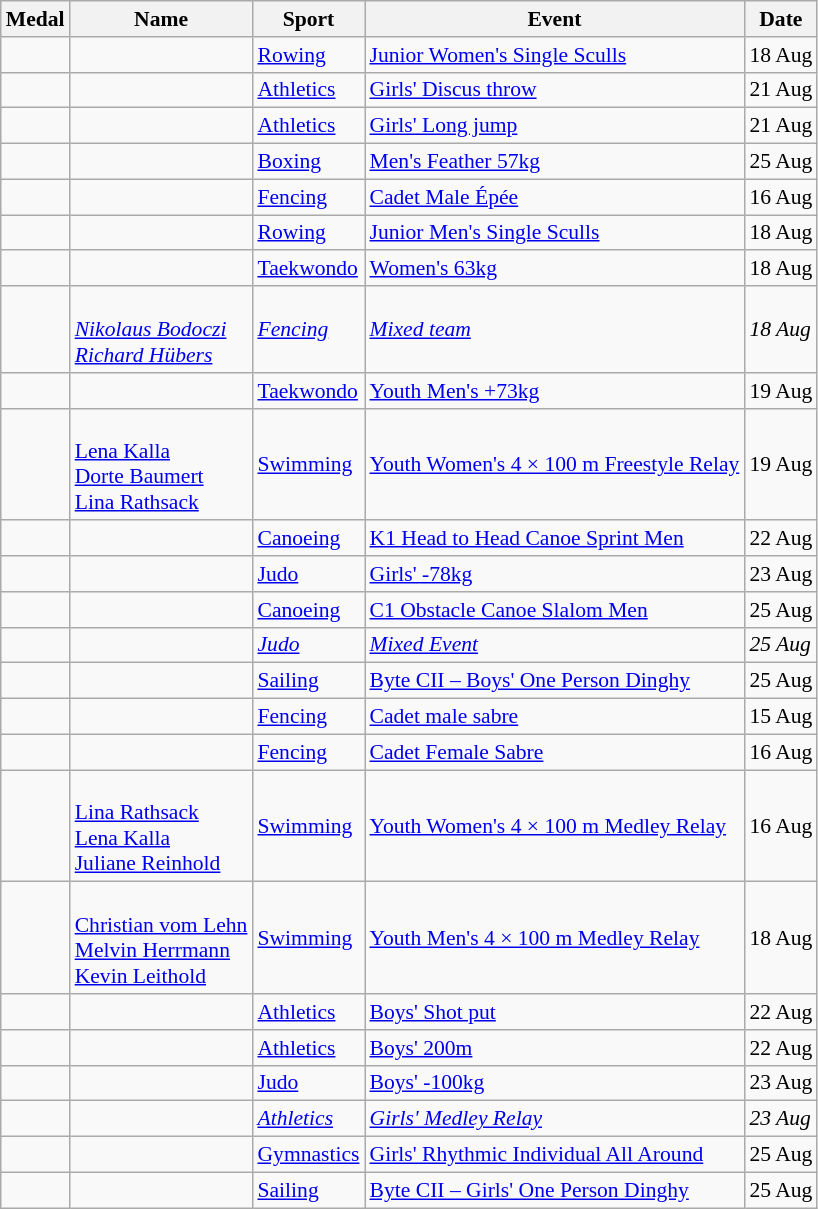<table class="wikitable sortable" style="font-size:90%">
<tr>
<th>Medal</th>
<th>Name</th>
<th>Sport</th>
<th>Event</th>
<th>Date</th>
</tr>
<tr>
<td></td>
<td></td>
<td><a href='#'>Rowing</a></td>
<td><a href='#'>Junior Women's Single Sculls</a></td>
<td>18 Aug</td>
</tr>
<tr>
<td></td>
<td></td>
<td><a href='#'>Athletics</a></td>
<td><a href='#'>Girls' Discus throw</a></td>
<td>21 Aug</td>
</tr>
<tr>
<td></td>
<td></td>
<td><a href='#'>Athletics</a></td>
<td><a href='#'>Girls' Long jump</a></td>
<td>21 Aug</td>
</tr>
<tr>
<td></td>
<td></td>
<td><a href='#'>Boxing</a></td>
<td><a href='#'>Men's Feather 57kg</a></td>
<td>25 Aug</td>
</tr>
<tr>
<td></td>
<td></td>
<td><a href='#'>Fencing</a></td>
<td><a href='#'>Cadet Male Épée</a></td>
<td>16 Aug</td>
</tr>
<tr>
<td></td>
<td></td>
<td><a href='#'>Rowing</a></td>
<td><a href='#'>Junior Men's Single Sculls</a></td>
<td>18 Aug</td>
</tr>
<tr>
<td></td>
<td></td>
<td><a href='#'>Taekwondo</a></td>
<td><a href='#'>Women's 63kg</a></td>
<td>18 Aug</td>
</tr>
<tr>
<td><em></em></td>
<td><em><br><a href='#'>Nikolaus Bodoczi</a><br><a href='#'>Richard Hübers</a></em></td>
<td><em><a href='#'>Fencing</a></em></td>
<td><em><a href='#'>Mixed team</a></em></td>
<td><em>18 Aug</em></td>
</tr>
<tr>
<td></td>
<td></td>
<td><a href='#'>Taekwondo</a></td>
<td><a href='#'>Youth Men's +73kg</a></td>
<td>19 Aug</td>
</tr>
<tr>
<td></td>
<td><br><a href='#'>Lena Kalla</a><br><a href='#'>Dorte Baumert</a><br><a href='#'>Lina Rathsack</a></td>
<td><a href='#'>Swimming</a></td>
<td><a href='#'>Youth Women's 4 × 100 m Freestyle Relay</a></td>
<td>19 Aug</td>
</tr>
<tr>
<td></td>
<td></td>
<td><a href='#'>Canoeing</a></td>
<td><a href='#'>K1 Head to Head Canoe Sprint Men</a></td>
<td>22 Aug</td>
</tr>
<tr>
<td></td>
<td></td>
<td><a href='#'>Judo</a></td>
<td><a href='#'>Girls' -78kg</a></td>
<td>23 Aug</td>
</tr>
<tr>
<td></td>
<td></td>
<td><a href='#'>Canoeing</a></td>
<td><a href='#'>C1 Obstacle Canoe Slalom Men</a></td>
<td>25 Aug</td>
</tr>
<tr>
<td><em></em></td>
<td><em></em></td>
<td><em><a href='#'>Judo</a></em></td>
<td><em><a href='#'>Mixed Event</a></em></td>
<td><em>25 Aug</em></td>
</tr>
<tr>
<td></td>
<td></td>
<td><a href='#'>Sailing</a></td>
<td><a href='#'>Byte CII – Boys' One Person Dinghy</a></td>
<td>25 Aug</td>
</tr>
<tr>
<td></td>
<td></td>
<td><a href='#'>Fencing</a></td>
<td><a href='#'>Cadet male sabre</a></td>
<td>15 Aug</td>
</tr>
<tr>
<td></td>
<td></td>
<td><a href='#'>Fencing</a></td>
<td><a href='#'>Cadet Female Sabre</a></td>
<td>16 Aug</td>
</tr>
<tr>
<td></td>
<td><br><a href='#'>Lina Rathsack</a><br><a href='#'>Lena Kalla</a><br><a href='#'>Juliane Reinhold</a></td>
<td><a href='#'>Swimming</a></td>
<td><a href='#'>Youth Women's 4 × 100 m Medley Relay</a></td>
<td>16 Aug</td>
</tr>
<tr>
<td></td>
<td><br><a href='#'>Christian vom Lehn</a><br><a href='#'>Melvin Herrmann</a><br><a href='#'>Kevin Leithold</a></td>
<td><a href='#'>Swimming</a></td>
<td><a href='#'>Youth Men's 4 × 100 m Medley Relay</a></td>
<td>18 Aug</td>
</tr>
<tr>
<td></td>
<td></td>
<td><a href='#'>Athletics</a></td>
<td><a href='#'>Boys' Shot put</a></td>
<td>22 Aug</td>
</tr>
<tr>
<td></td>
<td></td>
<td><a href='#'>Athletics</a></td>
<td><a href='#'>Boys' 200m</a></td>
<td>22 Aug</td>
</tr>
<tr>
<td></td>
<td></td>
<td><a href='#'>Judo</a></td>
<td><a href='#'>Boys' -100kg</a></td>
<td>23 Aug</td>
</tr>
<tr>
<td><em></em></td>
<td><em></em></td>
<td><em><a href='#'>Athletics</a></em></td>
<td><em><a href='#'>Girls' Medley Relay</a></em></td>
<td><em>23 Aug</em></td>
</tr>
<tr>
<td></td>
<td></td>
<td><a href='#'>Gymnastics</a></td>
<td><a href='#'>Girls' Rhythmic Individual All Around</a></td>
<td>25 Aug</td>
</tr>
<tr>
<td></td>
<td></td>
<td><a href='#'>Sailing</a></td>
<td><a href='#'>Byte CII – Girls' One Person Dinghy</a></td>
<td>25 Aug</td>
</tr>
</table>
